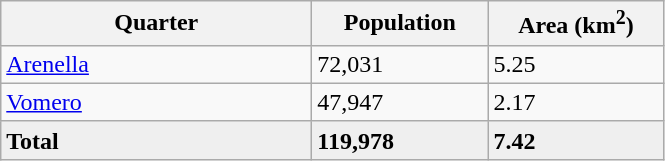<table class="wikitable sortable">
<tr>
<th width="200px">Quarter</th>
<th width="110px">Population</th>
<th width="110px">Area (km<sup>2</sup>)</th>
</tr>
<tr>
<td><a href='#'>Arenella</a></td>
<td><div>72,031</div></td>
<td><div>5.25</div></td>
</tr>
<tr>
<td><a href='#'>Vomero</a></td>
<td><div>47,947</div></td>
<td><div>2.17</div></td>
</tr>
<tr bgcolor="#EFEFEF">
<td><strong>Total</strong></td>
<td><div><strong>119,978</strong></div></td>
<td><div><strong>7.42</strong></div></td>
</tr>
</table>
